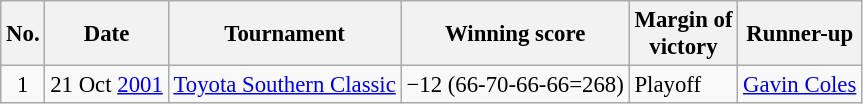<table class="wikitable" style="font-size:95%;">
<tr>
<th>No.</th>
<th>Date</th>
<th>Tournament</th>
<th>Winning score</th>
<th>Margin of<br>victory</th>
<th>Runner-up</th>
</tr>
<tr>
<td align=center>1</td>
<td align=right>21 Oct <a href='#'>2001</a></td>
<td><a href='#'>Toyota Southern Classic</a></td>
<td>−12 (66-70-66-66=268)</td>
<td>Playoff</td>
<td> <a href='#'>Gavin Coles</a></td>
</tr>
</table>
